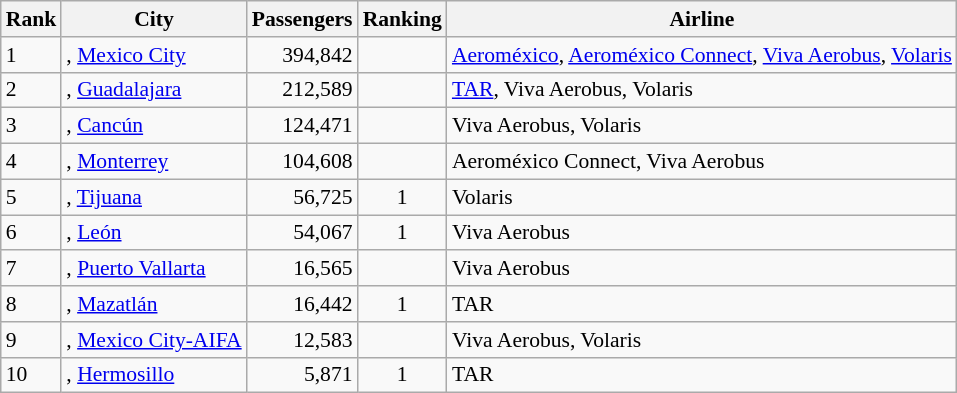<table class="wikitable" style="font-size: 90%" width= align=>
<tr>
<th>Rank</th>
<th>City</th>
<th>Passengers</th>
<th>Ranking</th>
<th>Airline</th>
</tr>
<tr>
<td>1</td>
<td>, <a href='#'>Mexico City</a></td>
<td align="right">394,842</td>
<td align="center"></td>
<td><a href='#'>Aeroméxico</a>, <a href='#'>Aeroméxico Connect</a>, <a href='#'>Viva Aerobus</a>, <a href='#'>Volaris</a></td>
</tr>
<tr>
<td>2</td>
<td>, <a href='#'>Guadalajara</a></td>
<td align="right">212,589</td>
<td align="center"></td>
<td><a href='#'>TAR</a>, Viva Aerobus, Volaris</td>
</tr>
<tr>
<td>3</td>
<td>, <a href='#'>Cancún</a></td>
<td align="right">124,471</td>
<td align="center"></td>
<td>Viva Aerobus, Volaris</td>
</tr>
<tr>
<td>4</td>
<td>, <a href='#'>Monterrey</a></td>
<td align="right">104,608</td>
<td align="center"></td>
<td>Aeroméxico Connect, Viva Aerobus</td>
</tr>
<tr>
<td>5</td>
<td>, <a href='#'>Tijuana</a></td>
<td align="right">56,725</td>
<td align="center"> 1</td>
<td>Volaris</td>
</tr>
<tr>
<td>6</td>
<td>, <a href='#'>León</a></td>
<td align="right">54,067</td>
<td align="center"> 1</td>
<td>Viva Aerobus</td>
</tr>
<tr>
<td>7</td>
<td>, <a href='#'>Puerto Vallarta</a></td>
<td align="right">16,565</td>
<td align="center"></td>
<td>Viva Aerobus</td>
</tr>
<tr>
<td>8</td>
<td>, <a href='#'>Mazatlán</a></td>
<td align="right">16,442</td>
<td align="center"> 1</td>
<td>TAR</td>
</tr>
<tr>
<td>9</td>
<td>, <a href='#'>Mexico City-AIFA</a></td>
<td align="right">12,583</td>
<td align="center"></td>
<td>Viva Aerobus, Volaris</td>
</tr>
<tr>
<td>10</td>
<td>, <a href='#'>Hermosillo</a></td>
<td align="right">5,871</td>
<td align="center"> 1</td>
<td>TAR</td>
</tr>
</table>
